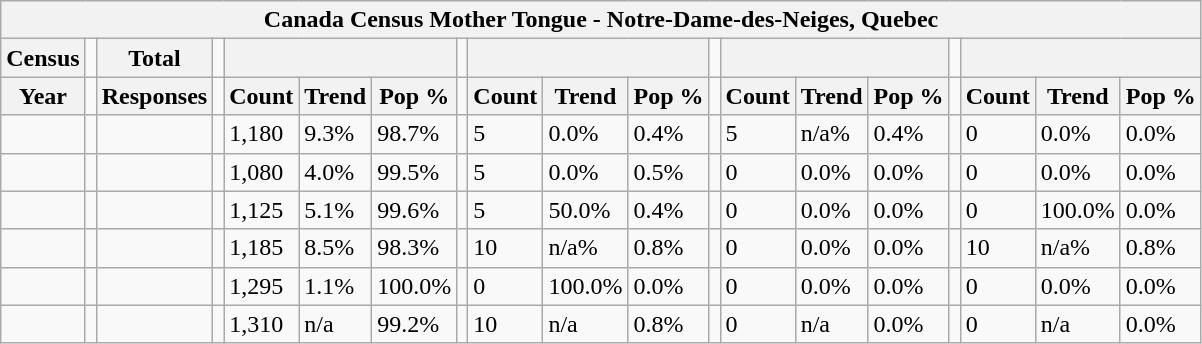<table class="wikitable">
<tr>
<th colspan="19">Canada Census Mother Tongue - Notre-Dame-des-Neiges, Quebec</th>
</tr>
<tr>
<th>Census</th>
<td></td>
<th>Total</th>
<td colspan="1"></td>
<th colspan="3"></th>
<td colspan="1"></td>
<th colspan="3"></th>
<td colspan="1"></td>
<th colspan="3"></th>
<td colspan="1"></td>
<th colspan="3"></th>
</tr>
<tr>
<th>Year</th>
<td></td>
<th>Responses</th>
<td></td>
<th>Count</th>
<th>Trend</th>
<th>Pop %</th>
<td></td>
<th>Count</th>
<th>Trend</th>
<th>Pop %</th>
<td></td>
<th>Count</th>
<th>Trend</th>
<th>Pop %</th>
<td></td>
<th>Count</th>
<th>Trend</th>
<th>Pop %</th>
</tr>
<tr>
<td></td>
<td></td>
<td></td>
<td></td>
<td>1,180</td>
<td> 9.3%</td>
<td>98.7%</td>
<td></td>
<td>5</td>
<td> 0.0%</td>
<td>0.4%</td>
<td></td>
<td>5</td>
<td> n/a%</td>
<td>0.4%</td>
<td></td>
<td>0</td>
<td> 0.0%</td>
<td>0.0%</td>
</tr>
<tr>
<td></td>
<td></td>
<td></td>
<td></td>
<td>1,080</td>
<td> 4.0%</td>
<td>99.5%</td>
<td></td>
<td>5</td>
<td> 0.0%</td>
<td>0.5%</td>
<td></td>
<td>0</td>
<td> 0.0%</td>
<td>0.0%</td>
<td></td>
<td>0</td>
<td> 0.0%</td>
<td>0.0%</td>
</tr>
<tr>
<td></td>
<td></td>
<td></td>
<td></td>
<td>1,125</td>
<td> 5.1%</td>
<td>99.6%</td>
<td></td>
<td>5</td>
<td> 50.0%</td>
<td>0.4%</td>
<td></td>
<td>0</td>
<td> 0.0%</td>
<td>0.0%</td>
<td></td>
<td>0</td>
<td> 100.0%</td>
<td>0.0%</td>
</tr>
<tr>
<td></td>
<td></td>
<td></td>
<td></td>
<td>1,185</td>
<td> 8.5%</td>
<td>98.3%</td>
<td></td>
<td>10</td>
<td> n/a%</td>
<td>0.8%</td>
<td></td>
<td>0</td>
<td> 0.0%</td>
<td>0.0%</td>
<td></td>
<td>10</td>
<td> n/a%</td>
<td>0.8%</td>
</tr>
<tr>
<td></td>
<td></td>
<td></td>
<td></td>
<td>1,295</td>
<td> 1.1%</td>
<td>100.0%</td>
<td></td>
<td>0</td>
<td> 100.0%</td>
<td>0.0%</td>
<td></td>
<td>0</td>
<td> 0.0%</td>
<td>0.0%</td>
<td></td>
<td>0</td>
<td> 0.0%</td>
<td>0.0%</td>
</tr>
<tr>
<td></td>
<td></td>
<td></td>
<td></td>
<td>1,310</td>
<td>n/a</td>
<td>99.2%</td>
<td></td>
<td>10</td>
<td>n/a</td>
<td>0.8%</td>
<td></td>
<td>0</td>
<td>n/a</td>
<td>0.0%</td>
<td></td>
<td>0</td>
<td>n/a</td>
<td>0.0%</td>
</tr>
</table>
